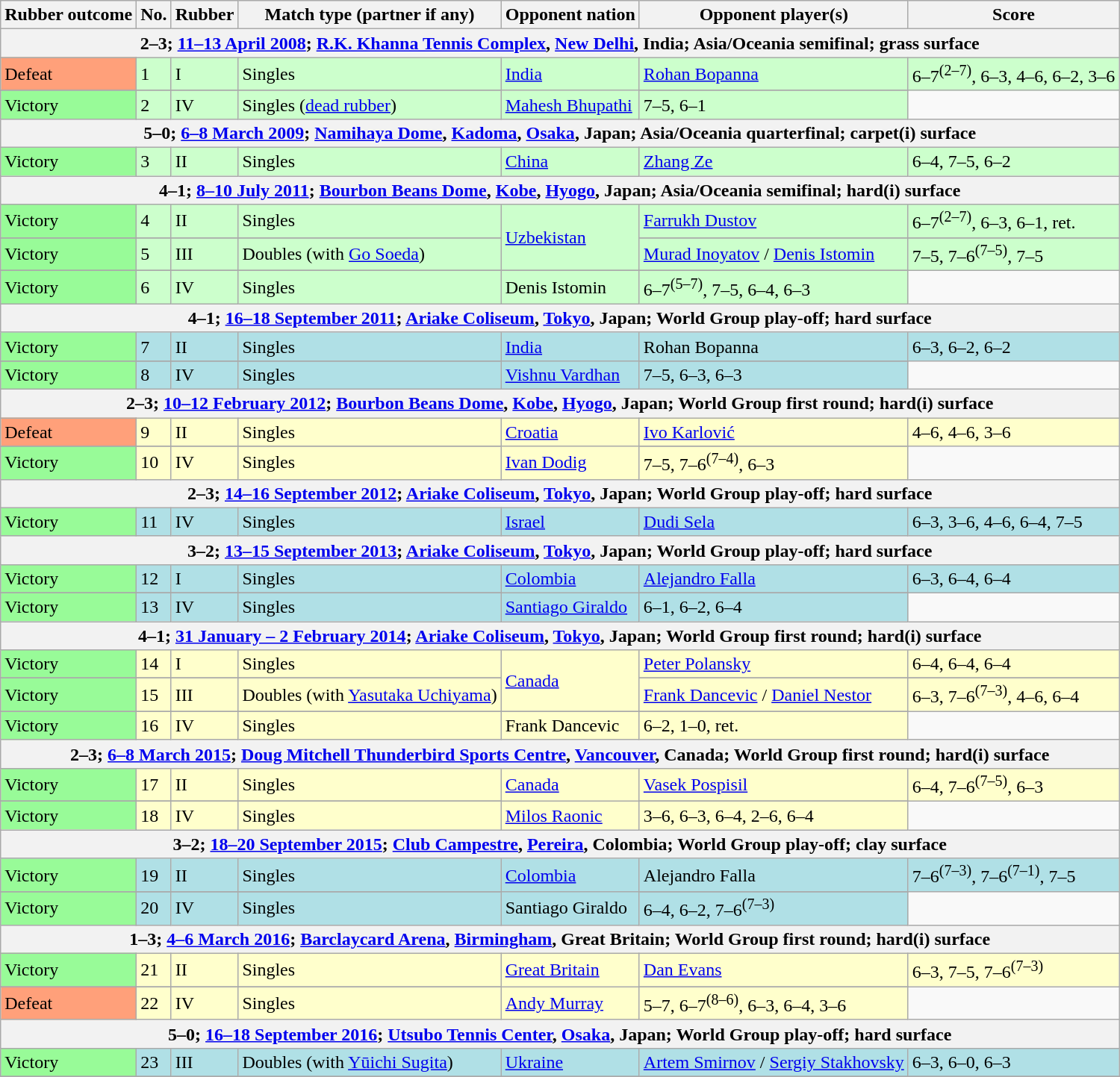<table class="wikitable">
<tr>
<th>Rubber outcome</th>
<th>No.</th>
<th>Rubber</th>
<th>Match type (partner if any)</th>
<th>Opponent nation</th>
<th>Opponent player(s)</th>
<th>Score</th>
</tr>
<tr>
<th colspan=7>2–3; <a href='#'>11–13 April 2008</a>; <a href='#'>R.K. Khanna Tennis Complex</a>, <a href='#'>New Delhi</a>, India; Asia/Oceania semifinal; grass surface</th>
</tr>
<tr style="background:#cfc;">
<td bgcolor=FFA07A>Defeat</td>
<td>1</td>
<td>I</td>
<td>Singles</td>
<td rowspan=2> <a href='#'>India</a></td>
<td><a href='#'>Rohan Bopanna</a></td>
<td>6–7<sup>(2–7)</sup>, 6–3, 4–6, 6–2, 3–6</td>
</tr>
<tr>
</tr>
<tr style="background:#cfc;">
<td bgcolor=98FB98>Victory</td>
<td>2</td>
<td>IV</td>
<td>Singles (<a href='#'>dead rubber</a>)</td>
<td><a href='#'>Mahesh Bhupathi</a></td>
<td>7–5, 6–1</td>
</tr>
<tr>
<th colspan=7>5–0; <a href='#'>6–8 March 2009</a>; <a href='#'>Namihaya Dome</a>, <a href='#'>Kadoma</a>, <a href='#'>Osaka</a>, Japan; Asia/Oceania quarterfinal; carpet(i) surface</th>
</tr>
<tr style="background:#cfc;">
<td bgcolor=98FB98>Victory</td>
<td>3</td>
<td>II</td>
<td>Singles</td>
<td rowspan=1> <a href='#'>China</a></td>
<td><a href='#'>Zhang Ze</a></td>
<td>6–4, 7–5, 6–2</td>
</tr>
<tr>
<th colspan=7>4–1; <a href='#'>8–10 July 2011</a>; <a href='#'>Bourbon Beans Dome</a>, <a href='#'>Kobe</a>, <a href='#'>Hyogo</a>, Japan; Asia/Oceania semifinal; hard(i) surface</th>
</tr>
<tr style="background:#cfc;">
<td bgcolor=98FB98>Victory</td>
<td>4</td>
<td>II</td>
<td>Singles</td>
<td rowspan=3> <a href='#'>Uzbekistan</a></td>
<td><a href='#'>Farrukh Dustov</a></td>
<td>6–7<sup>(2–7)</sup>, 6–3, 6–1, ret.</td>
</tr>
<tr>
</tr>
<tr style="background:#cfc;">
<td bgcolor=98FB98>Victory</td>
<td>5</td>
<td>III</td>
<td>Doubles (with <a href='#'>Go Soeda</a>)</td>
<td><a href='#'>Murad Inoyatov</a> / <a href='#'>Denis Istomin</a></td>
<td>7–5, 7–6<sup>(7–5)</sup>, 7–5</td>
</tr>
<tr>
</tr>
<tr style="background:#cfc;">
<td bgcolor=98FB98>Victory</td>
<td>6</td>
<td>IV</td>
<td>Singles</td>
<td>Denis Istomin</td>
<td>6–7<sup>(5–7)</sup>, 7–5, 6–4, 6–3</td>
</tr>
<tr>
<th colspan=7>4–1; <a href='#'>16–18 September 2011</a>; <a href='#'>Ariake Coliseum</a>, <a href='#'>Tokyo</a>, Japan; World Group play-off; hard surface</th>
</tr>
<tr style="background:#B0E0E6;">
<td bgcolor=98FB98>Victory</td>
<td>7</td>
<td>II</td>
<td>Singles</td>
<td rowspan=2> <a href='#'>India</a></td>
<td>Rohan Bopanna</td>
<td>6–3, 6–2, 6–2</td>
</tr>
<tr>
</tr>
<tr style="background:#B0E0E6;">
<td bgcolor=98FB98>Victory</td>
<td>8</td>
<td>IV</td>
<td>Singles</td>
<td><a href='#'>Vishnu Vardhan</a></td>
<td>7–5, 6–3, 6–3</td>
</tr>
<tr>
<th colspan=7>2–3; <a href='#'>10–12 February 2012</a>; <a href='#'>Bourbon Beans Dome</a>, <a href='#'>Kobe</a>, <a href='#'>Hyogo</a>, Japan; World Group first round; hard(i) surface</th>
</tr>
<tr style="background:#ffc;">
<td bgcolor=FFA07A>Defeat</td>
<td>9</td>
<td>II</td>
<td>Singles</td>
<td rowspan=2> <a href='#'>Croatia</a></td>
<td><a href='#'>Ivo Karlović</a></td>
<td>4–6, 4–6, 3–6</td>
</tr>
<tr>
</tr>
<tr style="background:#ffc;">
<td bgcolor=98FB98>Victory</td>
<td>10</td>
<td>IV</td>
<td>Singles</td>
<td><a href='#'>Ivan Dodig</a></td>
<td>7–5, 7–6<sup>(7–4)</sup>, 6–3</td>
</tr>
<tr>
<th colspan=7>2–3; <a href='#'>14–16 September 2012</a>; <a href='#'>Ariake Coliseum</a>, <a href='#'>Tokyo</a>, Japan; World Group play-off; hard surface</th>
</tr>
<tr style="background:#B0E0E6;">
<td bgcolor=98FB98>Victory</td>
<td>11</td>
<td>IV</td>
<td>Singles</td>
<td rowspan=1> <a href='#'>Israel</a></td>
<td><a href='#'>Dudi Sela</a></td>
<td>6–3, 3–6, 4–6, 6–4, 7–5</td>
</tr>
<tr>
<th colspan=7>3–2; <a href='#'>13–15 September 2013</a>; <a href='#'>Ariake Coliseum</a>, <a href='#'>Tokyo</a>, Japan; World Group play-off; hard surface</th>
</tr>
<tr style="background:#B0E0E6;">
<td bgcolor=98FB98>Victory</td>
<td>12</td>
<td>I</td>
<td>Singles</td>
<td rowspan=2> <a href='#'>Colombia</a></td>
<td><a href='#'>Alejandro Falla</a></td>
<td>6–3, 6–4, 6–4</td>
</tr>
<tr>
</tr>
<tr style="background:#B0E0E6;">
<td bgcolor=98FB98>Victory</td>
<td>13</td>
<td>IV</td>
<td>Singles</td>
<td><a href='#'>Santiago Giraldo</a></td>
<td>6–1, 6–2, 6–4</td>
</tr>
<tr>
<th colspan=7>4–1; <a href='#'>31 January – 2 February 2014</a>; <a href='#'>Ariake Coliseum</a>, <a href='#'>Tokyo</a>, Japan; World Group first round; hard(i) surface</th>
</tr>
<tr style="background:#ffc;">
<td bgcolor=98FB98>Victory</td>
<td>14</td>
<td>I</td>
<td>Singles</td>
<td rowspan=3> <a href='#'>Canada</a></td>
<td><a href='#'>Peter Polansky</a></td>
<td>6–4, 6–4, 6–4</td>
</tr>
<tr>
</tr>
<tr style="background:#ffc;">
<td bgcolor=98FB98>Victory</td>
<td>15</td>
<td>III</td>
<td>Doubles (with <a href='#'>Yasutaka Uchiyama</a>)</td>
<td><a href='#'>Frank Dancevic</a> / <a href='#'>Daniel Nestor</a></td>
<td>6–3, 7–6<sup>(7–3)</sup>, 4–6, 6–4</td>
</tr>
<tr>
</tr>
<tr style="background:#ffc;">
<td bgcolor=98FB98>Victory</td>
<td>16</td>
<td>IV</td>
<td>Singles</td>
<td>Frank Dancevic</td>
<td>6–2, 1–0, ret.</td>
</tr>
<tr>
<th colspan=7>2–3; <a href='#'>6–8 March 2015</a>; <a href='#'>Doug Mitchell Thunderbird Sports Centre</a>, <a href='#'>Vancouver</a>, Canada; World Group first round; hard(i) surface</th>
</tr>
<tr style="background:#ffc;">
<td bgcolor=98FB98>Victory</td>
<td>17</td>
<td>II</td>
<td>Singles</td>
<td rowspan=2> <a href='#'>Canada</a></td>
<td><a href='#'>Vasek Pospisil</a></td>
<td>6–4, 7–6<sup>(7–5)</sup>, 6–3</td>
</tr>
<tr>
</tr>
<tr style="background:#ffc;">
<td bgcolor=98FB98>Victory</td>
<td>18</td>
<td>IV</td>
<td>Singles</td>
<td><a href='#'>Milos Raonic</a></td>
<td>3–6, 6–3, 6–4, 2–6, 6–4</td>
</tr>
<tr>
<th colspan=7>3–2; <a href='#'>18–20 September 2015</a>; <a href='#'>Club Campestre</a>, <a href='#'>Pereira</a>, Colombia; World Group play-off; clay surface</th>
</tr>
<tr style="background:#B0E0E6;">
<td bgcolor=98FB98>Victory</td>
<td>19</td>
<td>II</td>
<td>Singles</td>
<td rowspan=2> <a href='#'>Colombia</a></td>
<td>Alejandro Falla</td>
<td>7–6<sup>(7–3)</sup>, 7–6<sup>(7–1)</sup>, 7–5</td>
</tr>
<tr>
</tr>
<tr style="background:#B0E0E6;">
<td bgcolor=98FB98>Victory</td>
<td>20</td>
<td>IV</td>
<td>Singles</td>
<td>Santiago Giraldo</td>
<td>6–4, 6–2, 7–6<sup>(7–3)</sup></td>
</tr>
<tr>
<th colspan=7>1–3; <a href='#'>4–6 March 2016</a>; <a href='#'>Barclaycard Arena</a>, <a href='#'>Birmingham</a>, Great Britain; World Group first round; hard(i) surface</th>
</tr>
<tr style="background:#ffc;">
<td bgcolor=98FB98>Victory</td>
<td>21</td>
<td>II</td>
<td>Singles</td>
<td rowspan=2> <a href='#'>Great Britain</a></td>
<td><a href='#'>Dan Evans</a></td>
<td>6–3, 7–5, 7–6<sup>(7–3)</sup></td>
</tr>
<tr>
</tr>
<tr style="background:#ffc;">
<td bgcolor=FFA07A>Defeat</td>
<td>22</td>
<td>IV</td>
<td>Singles</td>
<td><a href='#'>Andy Murray</a></td>
<td>5–7, 6–7<sup>(8–6)</sup>, 6–3, 6–4, 3–6</td>
</tr>
<tr>
<th colspan=7>5–0; <a href='#'>16–18 September 2016</a>; <a href='#'>Utsubo Tennis Center</a>, <a href='#'>Osaka</a>, Japan; World Group play-off; hard surface</th>
</tr>
<tr style="background:#B0E0E6;">
<td bgcolor=98FB98>Victory</td>
<td>23</td>
<td>III</td>
<td>Doubles (with <a href='#'>Yūichi Sugita</a>)</td>
<td rowspan=1> <a href='#'>Ukraine</a></td>
<td><a href='#'>Artem Smirnov</a> / <a href='#'>Sergiy Stakhovsky</a></td>
<td>6–3, 6–0, 6–3</td>
</tr>
<tr>
</tr>
</table>
